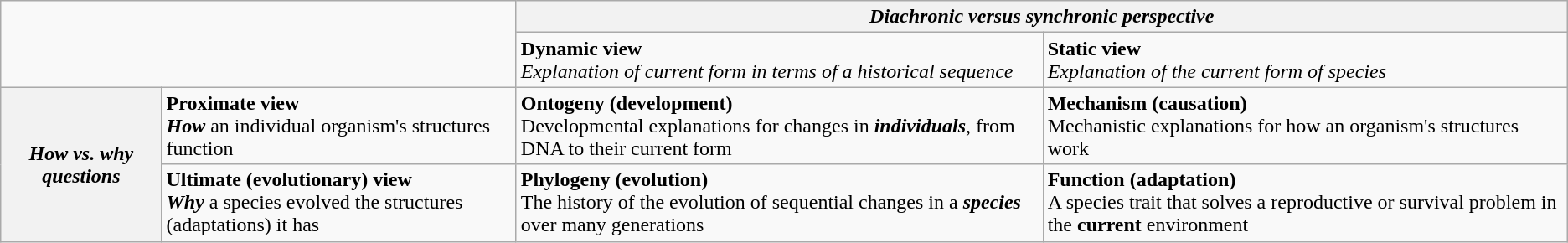<table class="wikitable">
<tr>
<td colspan="2" rowspan="2"></td>
<th colspan="2"><em>Diachronic versus synchronic perspective</em></th>
</tr>
<tr>
<td><strong>Dynamic view</strong><br><em>Explanation of current form in terms of a historical sequence</em></td>
<td><strong>Static view</strong><br><em>Explanation of  the current form of species</em></td>
</tr>
<tr>
<th rowspan="2"><em>How vs. why questions</em></th>
<td><strong>Proximate view</strong><br><strong><em>How</em></strong> an individual organism's structures function</td>
<td><strong>Ontogeny (development)</strong><br>Developmental explanations for changes in <strong><em>individuals</em></strong>, from DNA to their current form</td>
<td><strong>Mechanism (causation)</strong><br>Mechanistic explanations for how an organism's structures work</td>
</tr>
<tr>
<td><strong>Ultimate (evolutionary) view</strong><br><strong><em>Why</em></strong> a species evolved the structures (adaptations) it has</td>
<td><strong>Phylogeny (evolution)</strong><br>The history of the evolution of sequential changes in a <strong><em>species</em></strong> over many generations</td>
<td><strong>Function (adaptation)</strong><br>A species trait that solves a reproductive or survival problem in the <strong>current</strong> environment</td>
</tr>
</table>
